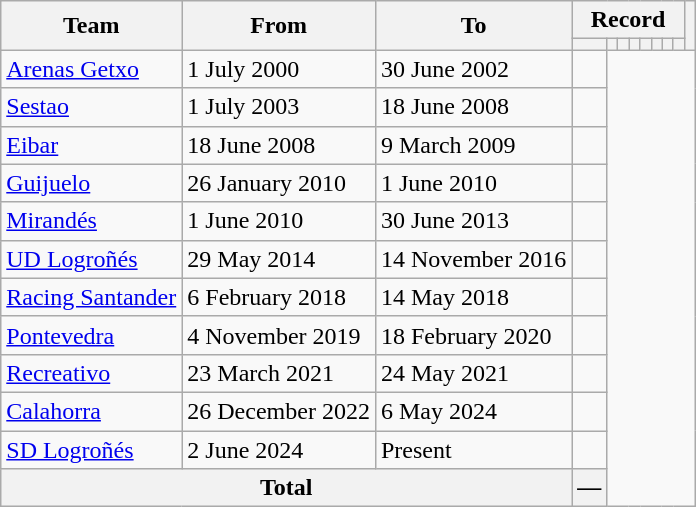<table class="wikitable" style="text-align: center">
<tr>
<th rowspan="2">Team</th>
<th rowspan="2">From</th>
<th rowspan="2">To</th>
<th colspan="8">Record</th>
<th rowspan=2></th>
</tr>
<tr>
<th></th>
<th></th>
<th></th>
<th></th>
<th></th>
<th></th>
<th></th>
<th></th>
</tr>
<tr>
<td align="left"><a href='#'>Arenas Getxo</a></td>
<td align=left>1 July 2000</td>
<td align=left>30 June 2002<br></td>
<td></td>
</tr>
<tr>
<td align="left"><a href='#'>Sestao</a></td>
<td align=left>1 July 2003</td>
<td align=left>18 June 2008<br></td>
<td></td>
</tr>
<tr>
<td align="left"><a href='#'>Eibar</a></td>
<td align=left>18 June 2008</td>
<td align=left>9 March 2009<br></td>
<td></td>
</tr>
<tr>
<td align="left"><a href='#'>Guijuelo</a></td>
<td align=left>26 January 2010</td>
<td align=left>1 June 2010<br></td>
<td></td>
</tr>
<tr>
<td align="left"><a href='#'>Mirandés</a></td>
<td align=left>1 June 2010</td>
<td align=left>30 June 2013<br></td>
<td></td>
</tr>
<tr>
<td align="left"><a href='#'>UD Logroñés</a></td>
<td align=left>29 May 2014</td>
<td align=left>14 November 2016<br></td>
<td></td>
</tr>
<tr>
<td align="left"><a href='#'>Racing Santander</a></td>
<td align=left>6 February 2018</td>
<td align=left>14 May 2018<br></td>
<td></td>
</tr>
<tr>
<td align="left"><a href='#'>Pontevedra</a></td>
<td align=left>4 November 2019</td>
<td align=left>18 February 2020<br></td>
<td></td>
</tr>
<tr>
<td align="left"><a href='#'>Recreativo</a></td>
<td align=left>23 March 2021</td>
<td align=left>24 May 2021<br></td>
<td></td>
</tr>
<tr>
<td align="left"><a href='#'>Calahorra</a></td>
<td align=left>26 December 2022</td>
<td align=left>6 May 2024<br></td>
<td></td>
</tr>
<tr>
<td align="left"><a href='#'>SD Logroñés</a></td>
<td align=left>2 June 2024</td>
<td align=left>Present<br></td>
<td></td>
</tr>
<tr>
<th colspan="3">Total<br></th>
<th>—</th>
</tr>
</table>
